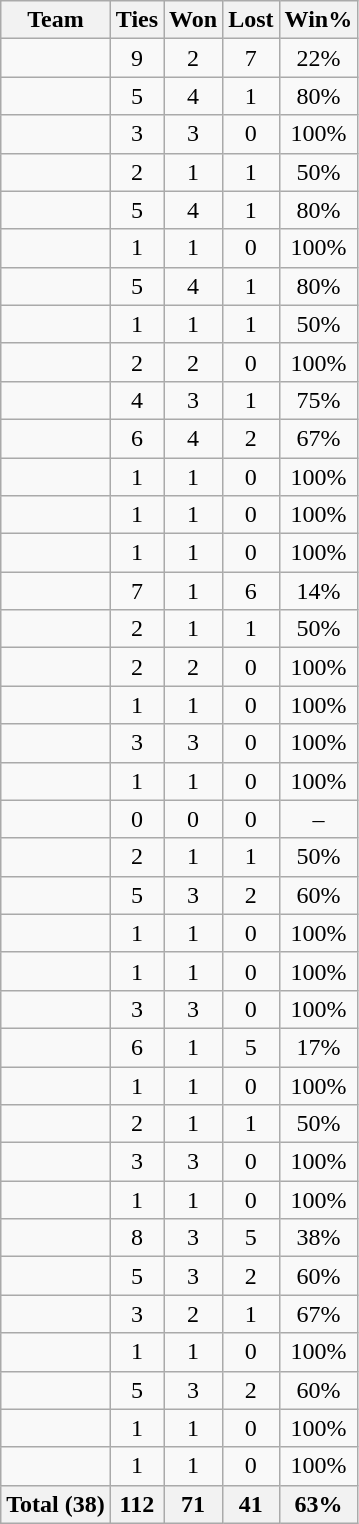<table class="wikitable sortable nowrap" style=text-align:center>
<tr>
<th>Team</th>
<th>Ties</th>
<th>Won</th>
<th>Lost</th>
<th>Win%</th>
</tr>
<tr>
<td align="left"></td>
<td>9</td>
<td>2</td>
<td>7</td>
<td>22%</td>
</tr>
<tr>
<td align="left"></td>
<td>5</td>
<td>4</td>
<td>1</td>
<td>80%</td>
</tr>
<tr>
<td align="left"></td>
<td>3</td>
<td>3</td>
<td>0</td>
<td>100%</td>
</tr>
<tr>
<td align="left"></td>
<td>2</td>
<td>1</td>
<td>1</td>
<td>50%</td>
</tr>
<tr>
<td align="left"></td>
<td>5</td>
<td>4</td>
<td>1</td>
<td>80%</td>
</tr>
<tr>
<td align="left"></td>
<td>1</td>
<td>1</td>
<td>0</td>
<td>100%</td>
</tr>
<tr>
<td align="left"></td>
<td>5</td>
<td>4</td>
<td>1</td>
<td>80%</td>
</tr>
<tr>
<td align="left"></td>
<td>1</td>
<td>1</td>
<td>1</td>
<td>50%</td>
</tr>
<tr>
<td align="left"></td>
<td>2</td>
<td>2</td>
<td>0</td>
<td>100%</td>
</tr>
<tr>
<td align="left"></td>
<td>4</td>
<td>3</td>
<td>1</td>
<td>75%</td>
</tr>
<tr>
<td align="left"></td>
<td>6</td>
<td>4</td>
<td>2</td>
<td>67%</td>
</tr>
<tr>
<td align="left"></td>
<td>1</td>
<td>1</td>
<td>0</td>
<td>100%</td>
</tr>
<tr>
<td align="left"></td>
<td>1</td>
<td>1</td>
<td>0</td>
<td>100%</td>
</tr>
<tr>
<td align="left"></td>
<td>1</td>
<td>1</td>
<td>0</td>
<td>100%</td>
</tr>
<tr>
<td align="left"></td>
<td>7</td>
<td>1</td>
<td>6</td>
<td>14%</td>
</tr>
<tr>
<td align="left"></td>
<td>2</td>
<td>1</td>
<td>1</td>
<td>50%</td>
</tr>
<tr>
<td align="left"></td>
<td>2</td>
<td>2</td>
<td>0</td>
<td>100%</td>
</tr>
<tr>
<td align="left"></td>
<td>1</td>
<td>1</td>
<td>0</td>
<td>100%</td>
</tr>
<tr>
<td align="left"></td>
<td>3</td>
<td>3</td>
<td>0</td>
<td>100%</td>
</tr>
<tr>
<td align="left"></td>
<td>1</td>
<td>1</td>
<td>0</td>
<td>100%</td>
</tr>
<tr>
<td align="left"></td>
<td>0</td>
<td>0</td>
<td>0</td>
<td>–</td>
</tr>
<tr>
<td align="left"></td>
<td>2</td>
<td>1</td>
<td>1</td>
<td>50%</td>
</tr>
<tr>
<td align="left"></td>
<td>5</td>
<td>3</td>
<td>2</td>
<td>60%</td>
</tr>
<tr>
<td align="left"></td>
<td>1</td>
<td>1</td>
<td>0</td>
<td>100%</td>
</tr>
<tr>
<td align="left"></td>
<td>1</td>
<td>1</td>
<td>0</td>
<td>100%</td>
</tr>
<tr>
<td align="left"></td>
<td>3</td>
<td>3</td>
<td>0</td>
<td>100%</td>
</tr>
<tr>
<td align="left"></td>
<td>6</td>
<td>1</td>
<td>5</td>
<td>17%</td>
</tr>
<tr>
<td align="left"></td>
<td>1</td>
<td>1</td>
<td>0</td>
<td>100%</td>
</tr>
<tr>
<td align="left"></td>
<td>2</td>
<td>1</td>
<td>1</td>
<td>50%</td>
</tr>
<tr>
<td align="left"></td>
<td>3</td>
<td>3</td>
<td>0</td>
<td>100%</td>
</tr>
<tr>
<td align="left"></td>
<td>1</td>
<td>1</td>
<td>0</td>
<td>100%</td>
</tr>
<tr>
<td align="left"></td>
<td>8</td>
<td>3</td>
<td>5</td>
<td>38%</td>
</tr>
<tr>
<td align="left"></td>
<td>5</td>
<td>3</td>
<td>2</td>
<td>60%</td>
</tr>
<tr>
<td align="left"></td>
<td>3</td>
<td>2</td>
<td>1</td>
<td>67%</td>
</tr>
<tr>
<td align="left"></td>
<td>1</td>
<td>1</td>
<td>0</td>
<td>100%</td>
</tr>
<tr>
<td align="left"></td>
<td>5</td>
<td>3</td>
<td>2</td>
<td>60%</td>
</tr>
<tr>
<td align="left"></td>
<td>1</td>
<td>1</td>
<td>0</td>
<td>100%</td>
</tr>
<tr>
<td align="left"></td>
<td>1</td>
<td>1</td>
<td>0</td>
<td>100%</td>
</tr>
<tr>
<th align="left">Total (38)</th>
<th>112</th>
<th>71</th>
<th>41</th>
<th>63%</th>
</tr>
</table>
